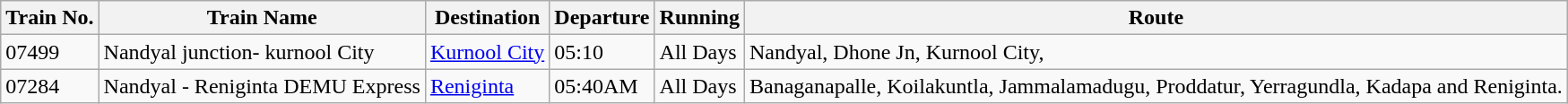<table class="wikitable">
<tr>
<th>Train No.</th>
<th>Train Name</th>
<th>Destination</th>
<th>Departure</th>
<th>Running</th>
<th>Route</th>
</tr>
<tr>
<td>07499</td>
<td>Nandyal junction- kurnool City</td>
<td><a href='#'>Kurnool City</a></td>
<td>05:10</td>
<td>All Days</td>
<td>Nandyal, Dhone Jn, Kurnool City,</td>
</tr>
<tr>
<td>07284</td>
<td>Nandyal - Reniginta DEMU Express</td>
<td><a href='#'>Reniginta</a></td>
<td>05:40AM</td>
<td>All Days</td>
<td>Banaganapalle, Koilakuntla, Jammalamadugu, Proddatur,  Yerragundla, Kadapa and Reniginta.</td>
</tr>
</table>
